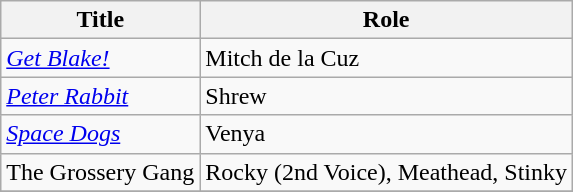<table class="wikitable">
<tr>
<th>Title</th>
<th>Role</th>
</tr>
<tr>
<td><em><a href='#'>Get Blake!</a></em></td>
<td>Mitch de la Cuz</td>
</tr>
<tr>
<td><em><a href='#'>Peter Rabbit</a></em></td>
<td>Shrew</td>
</tr>
<tr>
<td><em><a href='#'>Space Dogs</a></em></td>
<td>Venya</td>
</tr>
<tr>
<td>The Grossery Gang</td>
<td>Rocky (2nd Voice), Meathead, Stinky</td>
</tr>
<tr>
</tr>
</table>
